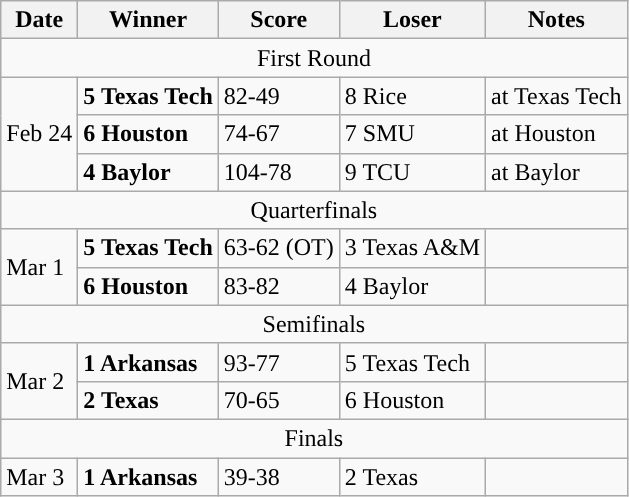<table class=wikitable>
<tr>
<th>Date</th>
<th>Winner</th>
<th>Score</th>
<th>Loser</th>
<th>Notes</th>
</tr>
<tr>
<td colspan="5" ; style="text-align: center">First Round</td>
</tr>
<tr>
<td rowspan ="3">Feb 24</td>
<td><strong>5 Texas Tech</strong></td>
<td>82-49</td>
<td>8 Rice</td>
<td>at Texas Tech</td>
</tr>
<tr>
<td><strong>6 Houston</strong></td>
<td>74-67</td>
<td>7 SMU</td>
<td>at Houston</td>
</tr>
<tr>
<td><strong>4 Baylor</strong></td>
<td>104-78</td>
<td>9 TCU</td>
<td>at Baylor</td>
</tr>
<tr>
<td colspan="5" ; style="text-align: center">Quarterfinals</td>
</tr>
<tr>
<td rowspan ="2">Mar 1</td>
<td><strong>5 Texas Tech</strong></td>
<td>63-62 (OT)</td>
<td>3 Texas A&M</td>
<td></td>
</tr>
<tr>
<td><strong>6 Houston</strong></td>
<td>83-82</td>
<td>4 Baylor</td>
<td></td>
</tr>
<tr>
<td colspan="5" ; style="text-align: center">Semifinals</td>
</tr>
<tr>
<td rowspan ="2">Mar 2</td>
<td><strong>1 Arkansas</strong></td>
<td>93-77</td>
<td>5 Texas Tech</td>
<td></td>
</tr>
<tr>
<td><strong>2 Texas</strong></td>
<td>70-65</td>
<td>6 Houston</td>
<td></td>
</tr>
<tr>
<td colspan="5" ; style="text-align: center">Finals</td>
</tr>
<tr>
<td>Mar 3</td>
<td><strong>1 Arkansas</strong></td>
<td>39-38</td>
<td>2 Texas</td>
<td></td>
</tr>
</table>
